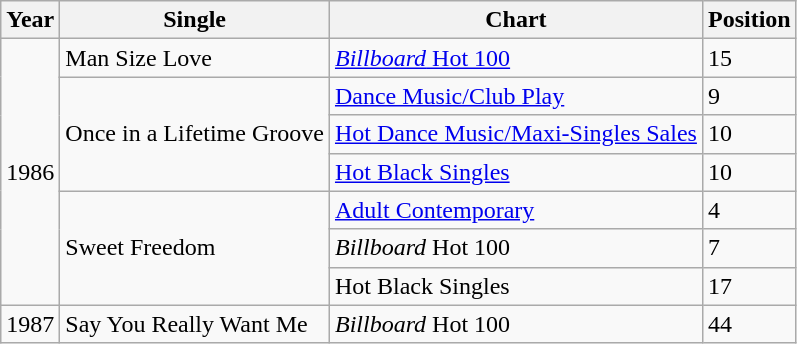<table class="wikitable">
<tr>
<th>Year</th>
<th>Single</th>
<th>Chart</th>
<th>Position</th>
</tr>
<tr>
<td rowspan=7>1986</td>
<td>Man Size Love</td>
<td><a href='#'><em>Billboard</em> Hot 100</a></td>
<td>15</td>
</tr>
<tr>
<td rowspan="3">Once in a Lifetime Groove</td>
<td><a href='#'>Dance Music/Club Play</a></td>
<td>9</td>
</tr>
<tr>
<td><a href='#'>Hot Dance Music/Maxi-Singles Sales</a></td>
<td>10</td>
</tr>
<tr>
<td><a href='#'>Hot Black Singles</a></td>
<td>10</td>
</tr>
<tr>
<td rowspan="3">Sweet Freedom</td>
<td><a href='#'>Adult Contemporary</a></td>
<td>4</td>
</tr>
<tr>
<td><em>Billboard</em> Hot 100</td>
<td>7</td>
</tr>
<tr>
<td>Hot Black Singles</td>
<td>17</td>
</tr>
<tr>
<td>1987</td>
<td>Say You Really Want Me</td>
<td><em>Billboard</em> Hot 100</td>
<td>44</td>
</tr>
</table>
